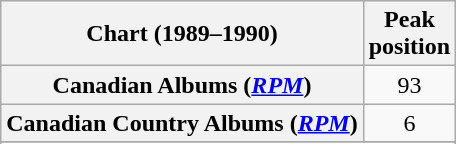<table class="wikitable sortable plainrowheaders" style="text-align:center">
<tr>
<th scope="col">Chart (1989–1990)</th>
<th scope="col">Peak<br> position</th>
</tr>
<tr>
<th scope="row">Canadian Albums (<em><a href='#'>RPM</a></em>)</th>
<td>93</td>
</tr>
<tr>
<th scope="row">Canadian Country Albums (<em><a href='#'>RPM</a></em>)</th>
<td>6</td>
</tr>
<tr>
</tr>
<tr>
</tr>
</table>
